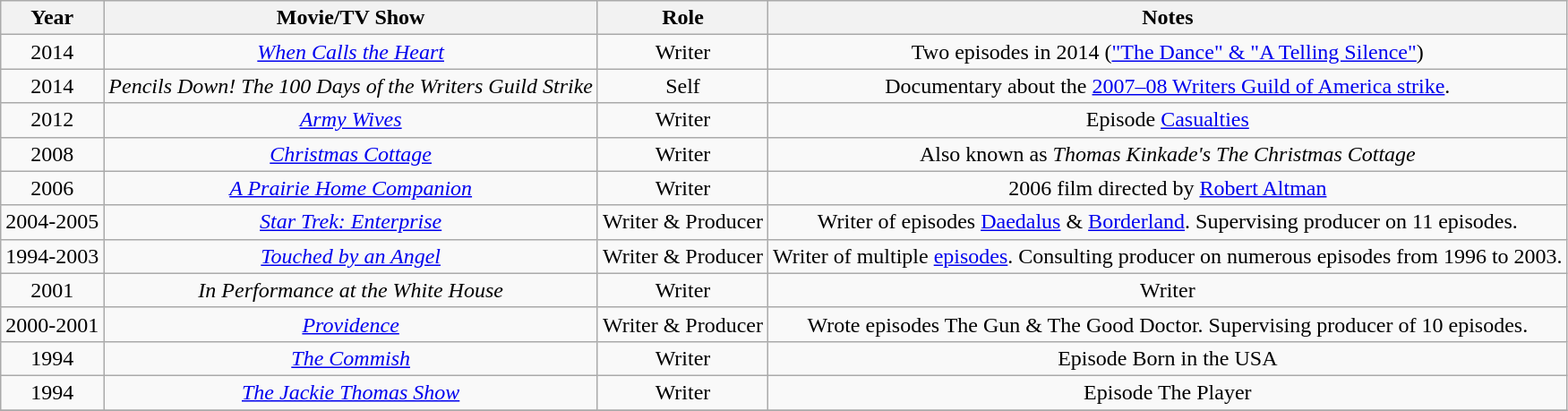<table class= "wikitable" style="text-align:center">
<tr>
<th>Year</th>
<th>Movie/TV Show</th>
<th>Role</th>
<th>Notes</th>
</tr>
<tr>
<td>2014</td>
<td><em><a href='#'>When Calls the Heart</a></em></td>
<td>Writer</td>
<td>Two episodes in 2014 (<a href='#'>"The Dance" & "A Telling Silence"</a>)</td>
</tr>
<tr>
<td>2014</td>
<td><em>Pencils Down! The 100 Days of the Writers Guild Strike</em></td>
<td>Self</td>
<td>Documentary about the <a href='#'>2007–08 Writers Guild of America strike</a>.</td>
</tr>
<tr>
<td>2012</td>
<td><em><a href='#'>Army Wives</a></em></td>
<td>Writer</td>
<td>Episode <a href='#'>Casualties</a></td>
</tr>
<tr>
<td>2008</td>
<td><em><a href='#'>Christmas Cottage</a></em></td>
<td>Writer</td>
<td>Also known as <em>Thomas Kinkade's The Christmas Cottage</em></td>
</tr>
<tr>
<td>2006</td>
<td><em><a href='#'>A Prairie Home Companion</a></em></td>
<td>Writer</td>
<td>2006 film directed by <a href='#'>Robert Altman</a></td>
</tr>
<tr>
<td>2004-2005</td>
<td><em><a href='#'>Star Trek: Enterprise</a></em></td>
<td>Writer & Producer</td>
<td>Writer of episodes <a href='#'>Daedalus</a> & <a href='#'>Borderland</a>. Supervising producer on 11 episodes.</td>
</tr>
<tr>
<td>1994-2003</td>
<td><em><a href='#'>Touched by an Angel</a></em></td>
<td>Writer & Producer</td>
<td>Writer of multiple <a href='#'>episodes</a>. Consulting producer on numerous episodes from 1996 to 2003.</td>
</tr>
<tr>
<td>2001</td>
<td><em>In Performance at the White House</em></td>
<td>Writer</td>
<td>Writer</td>
</tr>
<tr>
<td>2000-2001</td>
<td><em><a href='#'>Providence</a></em></td>
<td>Writer & Producer</td>
<td>Wrote episodes The Gun & The Good Doctor. Supervising producer of 10 episodes.</td>
</tr>
<tr>
<td>1994</td>
<td><em><a href='#'>The Commish</a></em></td>
<td>Writer</td>
<td>Episode Born in the USA</td>
</tr>
<tr>
<td>1994</td>
<td><em><a href='#'>The Jackie Thomas Show</a></em></td>
<td>Writer</td>
<td>Episode The Player</td>
</tr>
<tr>
</tr>
</table>
